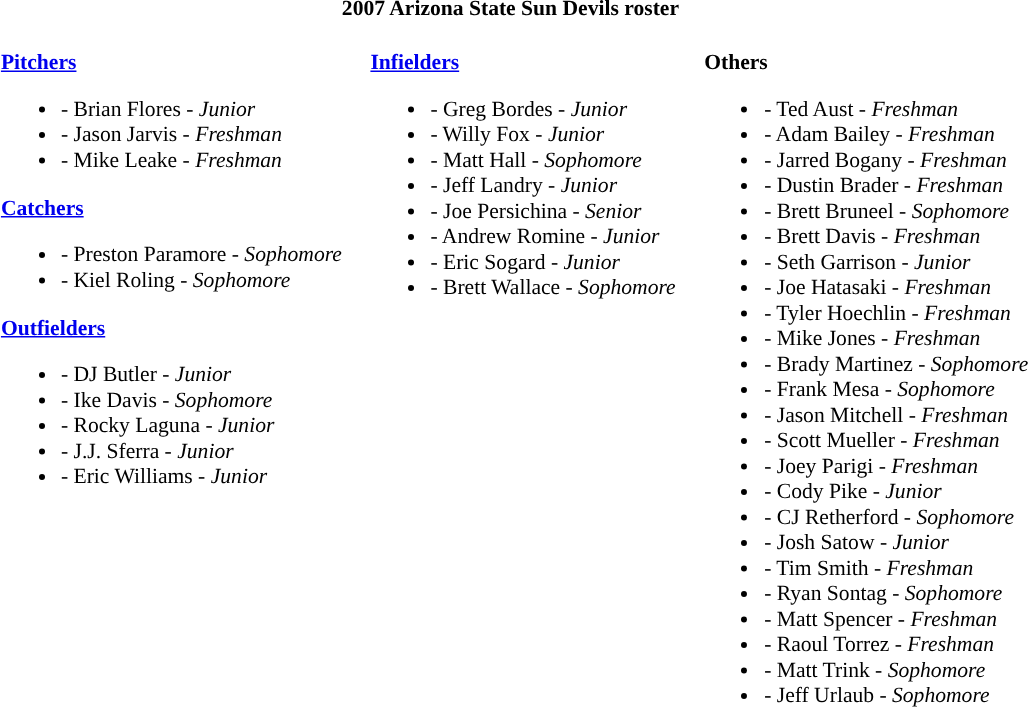<table class="toccolours" style="border-collapse:collapse; font-size:90%;">
<tr>
<th colspan=9>2007 Arizona State Sun Devils roster</th>
</tr>
<tr>
<td width="03"> </td>
<td valign="top"><br><strong><a href='#'>Pitchers</a></strong><ul><li>- Brian Flores - <em>Junior</em></li><li>- Jason Jarvis - <em>Freshman</em></li><li>- Mike Leake - <em>Freshman</em></li></ul><strong><a href='#'>Catchers</a></strong><ul><li>- Preston Paramore - <em>Sophomore</em></li><li>- Kiel Roling - <em>Sophomore</em></li></ul><strong><a href='#'>Outfielders</a></strong><ul><li>- DJ Butler - <em>Junior</em></li><li>- Ike Davis - <em>Sophomore</em></li><li>- Rocky Laguna - <em>Junior</em></li><li>- J.J. Sferra - <em>Junior</em></li><li>- Eric Williams - <em>Junior</em></li></ul></td>
<td width="15"> </td>
<td valign="top"><br><strong><a href='#'>Infielders</a></strong><ul><li>- Greg Bordes - <em>Junior</em></li><li>- Willy Fox - <em>Junior</em></li><li>- Matt Hall - <em>Sophomore</em></li><li>- Jeff Landry - <em>Junior</em></li><li>- Joe Persichina - <em>Senior</em></li><li>- Andrew Romine - <em>Junior</em></li><li>- Eric Sogard - <em>Junior</em></li><li>- Brett Wallace - <em>Sophomore</em></li></ul></td>
<td width="15"> </td>
<td valign="top"><br><strong>Others</strong><ul><li>- Ted Aust - <em>Freshman</em></li><li>- Adam Bailey - <em>Freshman</em></li><li>- Jarred Bogany - <em>Freshman</em></li><li>- Dustin Brader - <em>Freshman</em></li><li>- Brett Bruneel - <em>Sophomore</em></li><li>- Brett Davis - <em>Freshman</em></li><li>- Seth Garrison - <em>Junior</em></li><li>- Joe Hatasaki - <em>Freshman</em></li><li>- Tyler Hoechlin - <em>Freshman</em></li><li>- Mike Jones - <em>Freshman</em></li><li>- Brady Martinez - <em>Sophomore</em></li><li>- Frank Mesa - <em>Sophomore</em></li><li>- Jason Mitchell - <em>Freshman</em></li><li>- Scott Mueller - <em>Freshman</em></li><li>- Joey Parigi - <em>Freshman</em></li><li>- Cody Pike - <em>Junior</em></li><li>- CJ Retherford - <em>Sophomore</em></li><li>- Josh Satow - <em>Junior</em></li><li>- Tim Smith - <em>Freshman</em></li><li>- Ryan Sontag - <em>Sophomore</em></li><li>- Matt Spencer - <em>Freshman</em></li><li>- Raoul Torrez - <em>Freshman</em></li><li>- Matt Trink - <em>Sophomore</em></li><li>- Jeff Urlaub - <em>Sophomore</em></li></ul></td>
</tr>
</table>
